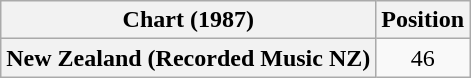<table class="wikitable plainrowheaders" style="text-align:center">
<tr>
<th scope="col">Chart (1987)</th>
<th scope="col">Position</th>
</tr>
<tr>
<th scope="row">New Zealand (Recorded Music NZ)</th>
<td>46</td>
</tr>
</table>
